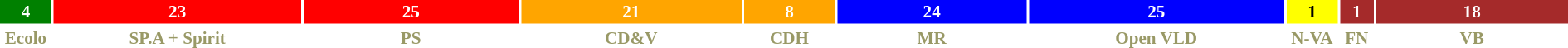<table style="width:100%; font-size:88%; text-align:center;">
<tr style="font-weight:bold">
<td style="background:green; width:3.1%; color:white">4</td>
<td style="background:red; width:14.9%; color:white">23</td>
<td style="background:red; width:13.0%; color:white">25</td>
<td style="background:orange; width:13.3%; color:white">21</td>
<td style="background:orange; width:5.5%; color:white">8</td>
<td style="background:blue; width:11.4%; color:white">24</td>
<td style="background:blue; width:15.4%; color:white">25</td>
<td style="background:yellow; width:3.1%; color:black">1</td>
<td style="background:brown; width:2.0%; color:white">1</td>
<td style="background:brown; width:11.6%; color:white">18</td>
</tr>
<tr style="font-weight:bold; color:#996;">
<td>Ecolo</td>
<td>SP.A + Spirit</td>
<td>PS</td>
<td>CD&V</td>
<td>CDH</td>
<td>MR</td>
<td>Open VLD</td>
<td>N-VA</td>
<td>FN</td>
<td>VB</td>
</tr>
</table>
